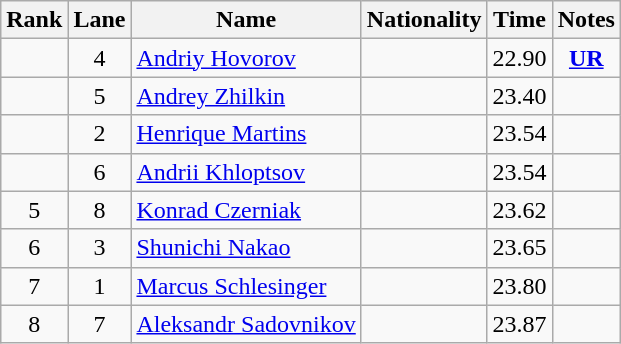<table class="wikitable sortable" style="text-align:center">
<tr>
<th>Rank</th>
<th>Lane</th>
<th>Name</th>
<th>Nationality</th>
<th>Time</th>
<th>Notes</th>
</tr>
<tr>
<td></td>
<td>4</td>
<td align="left"><a href='#'>Andriy Hovorov</a></td>
<td align="left"></td>
<td>22.90</td>
<td><strong><a href='#'>UR</a></strong></td>
</tr>
<tr>
<td></td>
<td>5</td>
<td align="left"><a href='#'>Andrey Zhilkin</a></td>
<td align="left"></td>
<td>23.40</td>
<td></td>
</tr>
<tr>
<td></td>
<td>2</td>
<td align="left"><a href='#'>Henrique Martins</a></td>
<td align="left"></td>
<td>23.54</td>
<td></td>
</tr>
<tr>
<td></td>
<td>6</td>
<td align="left"><a href='#'>Andrii Khloptsov</a></td>
<td align="left"></td>
<td>23.54</td>
<td></td>
</tr>
<tr>
<td>5</td>
<td>8</td>
<td align="left"><a href='#'>Konrad Czerniak</a></td>
<td align="left"></td>
<td>23.62</td>
<td></td>
</tr>
<tr>
<td>6</td>
<td>3</td>
<td align="left"><a href='#'>Shunichi Nakao</a></td>
<td align="left"></td>
<td>23.65</td>
<td></td>
</tr>
<tr>
<td>7</td>
<td>1</td>
<td align="left"><a href='#'>Marcus Schlesinger</a></td>
<td align="left"></td>
<td>23.80</td>
<td></td>
</tr>
<tr>
<td>8</td>
<td>7</td>
<td align="left"><a href='#'>Aleksandr Sadovnikov</a></td>
<td align="left"></td>
<td>23.87</td>
<td></td>
</tr>
</table>
